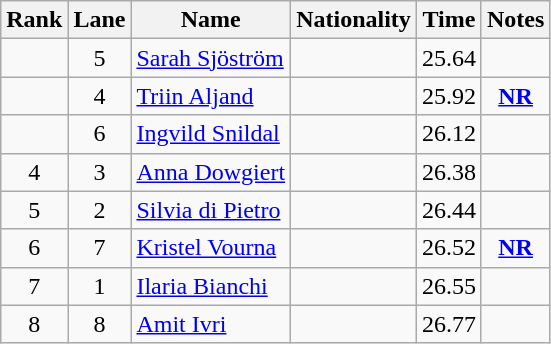<table class="wikitable sortable" style="text-align:center">
<tr>
<th>Rank</th>
<th>Lane</th>
<th>Name</th>
<th>Nationality</th>
<th>Time</th>
<th>Notes</th>
</tr>
<tr>
<td></td>
<td>5</td>
<td align=left><a href='#'>Sarah Sjöström</a></td>
<td align=left></td>
<td>25.64</td>
<td></td>
</tr>
<tr>
<td></td>
<td>4</td>
<td align=left><a href='#'>Triin Aljand</a></td>
<td align=left></td>
<td>25.92</td>
<td><strong><a href='#'>NR</a></strong></td>
</tr>
<tr>
<td></td>
<td>6</td>
<td align=left><a href='#'>Ingvild Snildal</a></td>
<td align=left></td>
<td>26.12</td>
<td></td>
</tr>
<tr>
<td>4</td>
<td>3</td>
<td align=left><a href='#'>Anna Dowgiert</a></td>
<td align=left></td>
<td>26.38</td>
<td></td>
</tr>
<tr>
<td>5</td>
<td>2</td>
<td align=left><a href='#'>Silvia di Pietro</a></td>
<td align=left></td>
<td>26.44</td>
<td></td>
</tr>
<tr>
<td>6</td>
<td>7</td>
<td align=left><a href='#'>Kristel Vourna</a></td>
<td align=left></td>
<td>26.52</td>
<td><strong><a href='#'>NR</a></strong></td>
</tr>
<tr>
<td>7</td>
<td>1</td>
<td align=left><a href='#'>Ilaria Bianchi</a></td>
<td align=left></td>
<td>26.55</td>
<td></td>
</tr>
<tr>
<td>8</td>
<td>8</td>
<td align=left><a href='#'>Amit Ivri</a></td>
<td align=left></td>
<td>26.77</td>
<td></td>
</tr>
</table>
